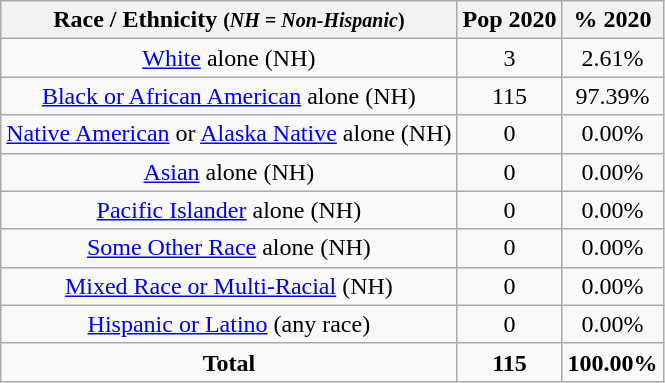<table class="wikitable" style="text-align:center;">
<tr>
<th>Race / Ethnicity <small>(<em>NH = Non-Hispanic</em>)</small></th>
<th>Pop 2020</th>
<th>% 2020</th>
</tr>
<tr>
<td><a href='#'>White</a> alone (NH)</td>
<td>3</td>
<td>2.61%</td>
</tr>
<tr>
<td><a href='#'>Black or African American</a> alone (NH)</td>
<td>115</td>
<td>97.39%</td>
</tr>
<tr>
<td><a href='#'>Native American</a> or <a href='#'>Alaska Native</a> alone (NH)</td>
<td>0</td>
<td>0.00%</td>
</tr>
<tr>
<td><a href='#'>Asian</a> alone (NH)</td>
<td>0</td>
<td>0.00%</td>
</tr>
<tr>
<td><a href='#'>Pacific Islander</a> alone (NH)</td>
<td>0</td>
<td>0.00%</td>
</tr>
<tr>
<td><a href='#'>Some Other Race</a> alone (NH)</td>
<td>0</td>
<td>0.00%</td>
</tr>
<tr>
<td><a href='#'>Mixed Race or Multi-Racial</a> (NH)</td>
<td>0</td>
<td>0.00%</td>
</tr>
<tr>
<td><a href='#'>Hispanic or Latino</a> (any race)</td>
<td>0</td>
<td>0.00%</td>
</tr>
<tr>
<td><strong>Total</strong></td>
<td><strong>115</strong></td>
<td><strong>100.00%</strong></td>
</tr>
</table>
